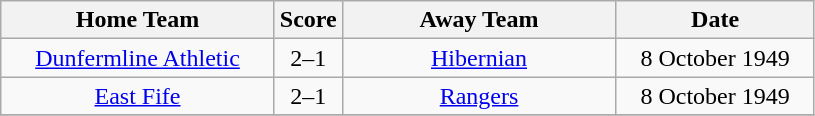<table class="wikitable" style="text-align:center;">
<tr>
<th width=175>Home Team</th>
<th width=20>Score</th>
<th width=175>Away Team</th>
<th width= 125>Date</th>
</tr>
<tr>
<td><a href='#'>Dunfermline Athletic</a></td>
<td>2–1</td>
<td><a href='#'>Hibernian</a></td>
<td>8 October 1949</td>
</tr>
<tr>
<td><a href='#'>East Fife</a></td>
<td>2–1</td>
<td><a href='#'>Rangers</a></td>
<td>8 October 1949</td>
</tr>
<tr>
</tr>
</table>
